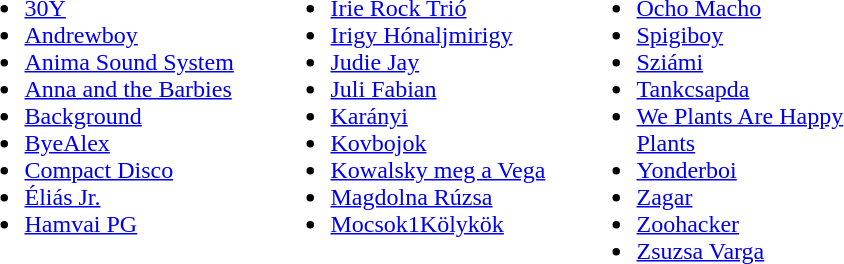<table>
<tr ---- valign="top">
<td width="200pt"><br><ul><li><a href='#'>30Y</a></li><li><a href='#'>Andrewboy</a></li><li><a href='#'>Anima Sound System</a></li><li><a href='#'>Anna and the Barbies</a></li><li><a href='#'>Background</a></li><li><a href='#'>ByeAlex</a></li><li><a href='#'>Compact Disco</a></li><li><a href='#'>Éliás Jr.</a></li><li><a href='#'>Hamvai PG</a></li></ul></td>
<td width="200pt"><br><ul><li><a href='#'>Irie Rock Trió</a></li><li><a href='#'>Irigy Hónaljmirigy</a></li><li><a href='#'>Judie Jay</a></li><li><a href='#'>Juli Fabian</a></li><li><a href='#'>Karányi</a></li><li><a href='#'>Kovbojok</a></li><li><a href='#'>Kowalsky meg a Vega</a></li><li><a href='#'>Magdolna Rúzsa</a></li><li><a href='#'>Mocsok1Kölykök</a></li></ul></td>
<td width="200pt"><br><ul><li><a href='#'>Ocho Macho</a></li><li><a href='#'>Spigiboy</a></li><li><a href='#'>Sziámi</a></li><li><a href='#'>Tankcsapda</a></li><li><a href='#'>We Plants Are Happy Plants</a></li><li><a href='#'>Yonderboi</a></li><li><a href='#'>Zagar</a></li><li><a href='#'>Zoohacker</a></li><li><a href='#'>Zsuzsa Varga</a></li></ul></td>
</tr>
</table>
